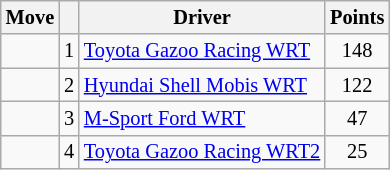<table class="wikitable" style="font-size:85%;">
<tr>
<th>Move</th>
<th></th>
<th>Driver</th>
<th>Points</th>
</tr>
<tr>
<td align="center"></td>
<td align="center">1</td>
<td><a href='#'>Toyota Gazoo Racing WRT</a></td>
<td align="center">148</td>
</tr>
<tr>
<td align="center"></td>
<td align="center">2</td>
<td><a href='#'>Hyundai Shell Mobis WRT</a></td>
<td align="center">122</td>
</tr>
<tr>
<td align="center"></td>
<td align="center">3</td>
<td><a href='#'>M-Sport Ford WRT</a></td>
<td align="center">47</td>
</tr>
<tr>
<td align="center"></td>
<td align="center">4</td>
<td><a href='#'>Toyota Gazoo Racing WRT2</a></td>
<td align="center">25</td>
</tr>
</table>
